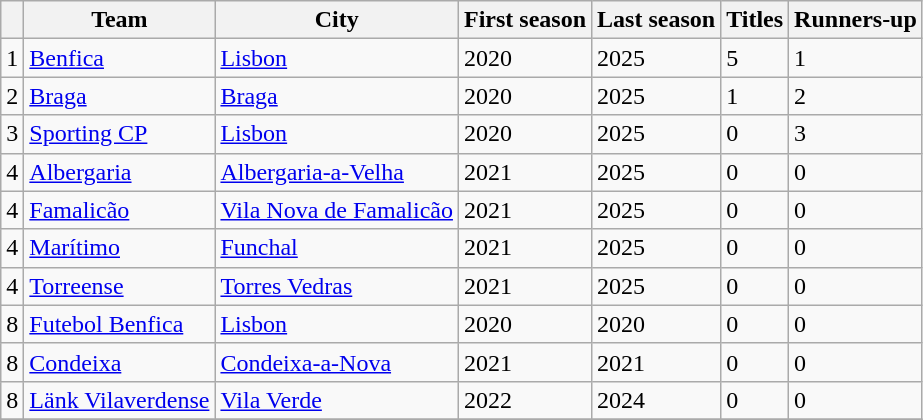<table class="wikitable sortable">
<tr>
<th></th>
<th>Team</th>
<th>City</th>
<th>First season</th>
<th>Last season</th>
<th>Titles</th>
<th>Runners-up</th>
</tr>
<tr>
<td>1</td>
<td><a href='#'>Benfica</a></td>
<td><a href='#'>Lisbon</a></td>
<td>2020</td>
<td>2025</td>
<td>5</td>
<td>1</td>
</tr>
<tr>
<td>2</td>
<td><a href='#'>Braga</a></td>
<td><a href='#'>Braga</a></td>
<td>2020</td>
<td>2025</td>
<td>1</td>
<td>2</td>
</tr>
<tr>
<td>3</td>
<td><a href='#'>Sporting CP</a></td>
<td><a href='#'>Lisbon</a></td>
<td>2020</td>
<td>2025</td>
<td>0</td>
<td>3</td>
</tr>
<tr>
<td>4</td>
<td><a href='#'>Albergaria</a></td>
<td><a href='#'>Albergaria-a-Velha</a></td>
<td>2021</td>
<td>2025</td>
<td>0</td>
<td>0</td>
</tr>
<tr>
<td>4</td>
<td><a href='#'>Famalicão</a></td>
<td><a href='#'>Vila Nova de Famalicão</a></td>
<td>2021</td>
<td>2025</td>
<td>0</td>
<td>0</td>
</tr>
<tr>
<td>4</td>
<td><a href='#'>Marítimo</a></td>
<td><a href='#'>Funchal</a></td>
<td>2021</td>
<td>2025</td>
<td>0</td>
<td>0</td>
</tr>
<tr>
<td>4</td>
<td><a href='#'>Torreense</a></td>
<td><a href='#'>Torres Vedras</a></td>
<td>2021</td>
<td>2025</td>
<td>0</td>
<td>0</td>
</tr>
<tr>
<td>8</td>
<td><a href='#'>Futebol Benfica</a></td>
<td><a href='#'>Lisbon</a></td>
<td>2020</td>
<td>2020</td>
<td>0</td>
<td>0</td>
</tr>
<tr>
<td>8</td>
<td><a href='#'>Condeixa</a></td>
<td><a href='#'>Condeixa-a-Nova</a></td>
<td>2021</td>
<td>2021</td>
<td>0</td>
<td>0</td>
</tr>
<tr>
<td>8</td>
<td><a href='#'>Länk Vilaverdense</a></td>
<td><a href='#'>Vila Verde</a></td>
<td>2022</td>
<td>2024</td>
<td>0</td>
<td>0</td>
</tr>
<tr>
</tr>
</table>
